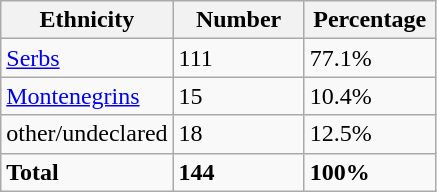<table class="wikitable">
<tr>
<th width="100px">Ethnicity</th>
<th width="80px">Number</th>
<th width="80px">Percentage</th>
</tr>
<tr>
<td><a href='#'>Serbs</a></td>
<td>111</td>
<td>77.1%</td>
</tr>
<tr>
<td><a href='#'>Montenegrins</a></td>
<td>15</td>
<td>10.4%</td>
</tr>
<tr>
<td>other/undeclared</td>
<td>18</td>
<td>12.5%</td>
</tr>
<tr>
<td><strong>Total</strong></td>
<td><strong>144</strong></td>
<td><strong>100%</strong></td>
</tr>
</table>
